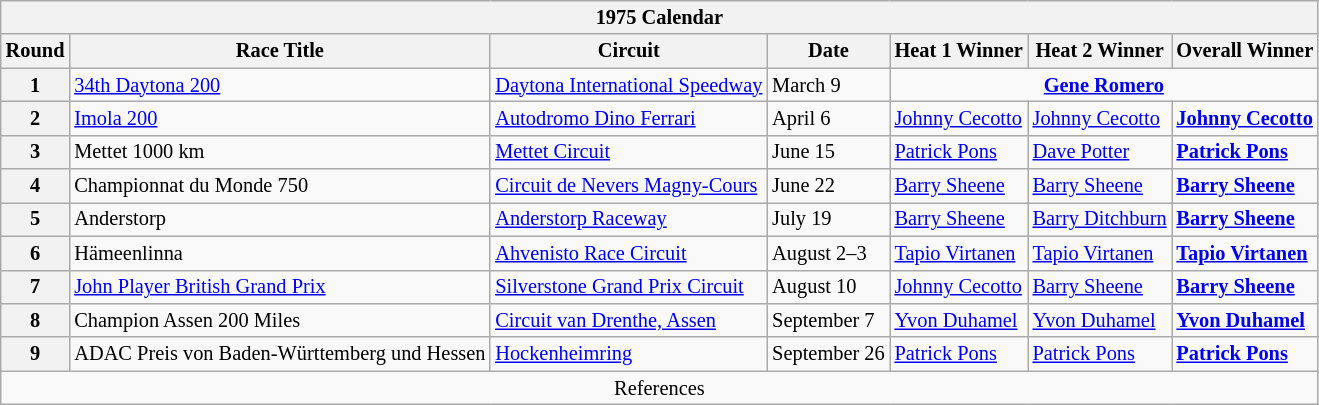<table class="wikitable" style="font-size: 85%">
<tr>
<th colspan=8>1975 Calendar</th>
</tr>
<tr>
<th colspan=2>Round</th>
<th>Race Title</th>
<th>Circuit</th>
<th>Date</th>
<th>Heat 1 Winner</th>
<th>Heat 2 Winner</th>
<th>Overall Winner</th>
</tr>
<tr>
<th colspan=2>1</th>
<td><a href='#'>34th Daytona 200</a> </td>
<td> <a href='#'>Daytona International Speedway</a></td>
<td>March 9</td>
<td colspan=3 align="center"> <strong><a href='#'>Gene Romero</a></strong></td>
</tr>
<tr>
<th colspan=2>2</th>
<td><a href='#'>Imola 200</a></td>
<td> <a href='#'>Autodromo Dino Ferrari</a></td>
<td>April 6</td>
<td> <a href='#'>Johnny Cecotto</a></td>
<td> <a href='#'>Johnny Cecotto</a></td>
<td> <strong><a href='#'>Johnny Cecotto</a></strong></td>
</tr>
<tr>
<th colspan=2>3</th>
<td>Mettet 1000 km</td>
<td> <a href='#'>Mettet Circuit</a></td>
<td>June 15</td>
<td> <a href='#'>Patrick Pons</a></td>
<td> <a href='#'>Dave Potter</a></td>
<td> <strong><a href='#'>Patrick Pons</a></strong></td>
</tr>
<tr>
<th colspan=2>4</th>
<td>Championnat du Monde 750</td>
<td> <a href='#'>Circuit de Nevers Magny-Cours</a></td>
<td>June 22</td>
<td> <a href='#'>Barry Sheene</a></td>
<td> <a href='#'>Barry Sheene</a></td>
<td> <strong><a href='#'>Barry Sheene</a></strong></td>
</tr>
<tr>
<th colspan=2>5</th>
<td>Anderstorp</td>
<td> <a href='#'>Anderstorp Raceway</a></td>
<td>July 19</td>
<td> <a href='#'>Barry Sheene</a></td>
<td> <a href='#'>Barry Ditchburn</a></td>
<td> <strong><a href='#'>Barry Sheene</a></strong></td>
</tr>
<tr>
<th colspan=2>6</th>
<td>Hämeenlinna</td>
<td> <a href='#'>Ahvenisto Race Circuit</a></td>
<td>August 2–3</td>
<td> <a href='#'>Tapio Virtanen</a></td>
<td> <a href='#'>Tapio Virtanen</a></td>
<td> <strong><a href='#'>Tapio Virtanen</a></strong></td>
</tr>
<tr>
<th colspan=2>7</th>
<td><a href='#'>John Player British Grand Prix</a></td>
<td> <a href='#'>Silverstone Grand Prix Circuit</a></td>
<td>August 10</td>
<td> <a href='#'>Johnny Cecotto</a></td>
<td> <a href='#'>Barry Sheene</a></td>
<td> <strong><a href='#'>Barry Sheene</a></strong></td>
</tr>
<tr>
<th colspan=2>8</th>
<td>Champion Assen 200 Miles</td>
<td> <a href='#'>Circuit van Drenthe, Assen</a></td>
<td>September 7</td>
<td> <a href='#'>Yvon Duhamel</a></td>
<td> <a href='#'>Yvon Duhamel</a></td>
<td> <strong><a href='#'>Yvon Duhamel</a></strong></td>
</tr>
<tr>
<th colspan=2>9</th>
<td>ADAC Preis von Baden-Württemberg und Hessen</td>
<td> <a href='#'>Hockenheimring</a></td>
<td>September 26</td>
<td> <a href='#'>Patrick Pons</a></td>
<td> <a href='#'>Patrick Pons</a></td>
<td> <strong><a href='#'>Patrick Pons</a></strong></td>
</tr>
<tr>
<td colspan=8 align="center">References</td>
</tr>
</table>
